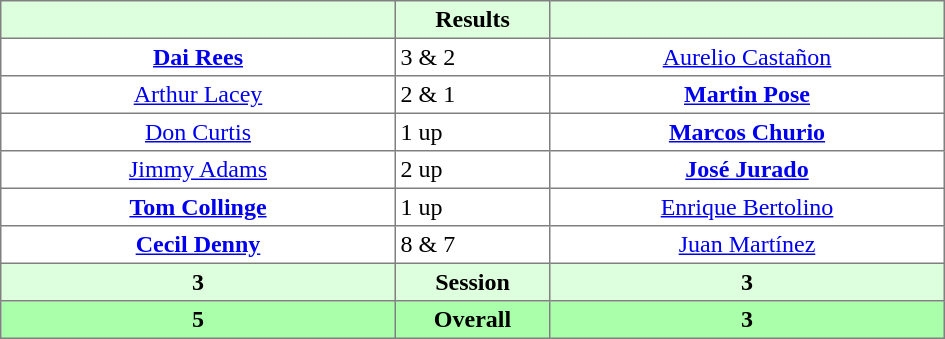<table border="1" cellpadding="3" style="border-collapse:collapse; text-align:center;">
<tr style="background:#dfd;">
<th style="width:16em;"></th>
<th style="width:6em;">Results</th>
<th style="width:16em;"></th>
</tr>
<tr>
<td><strong><a href='#'>Dai Rees</a></strong></td>
<td align=left> 3 & 2</td>
<td><a href='#'>Aurelio Castañon</a></td>
</tr>
<tr>
<td><a href='#'>Arthur Lacey</a></td>
<td align=left> 2 & 1</td>
<td><strong><a href='#'>Martin Pose</a></strong></td>
</tr>
<tr>
<td><a href='#'>Don Curtis</a></td>
<td align=left> 1 up</td>
<td><strong><a href='#'>Marcos Churio</a></strong></td>
</tr>
<tr>
<td><a href='#'>Jimmy Adams</a></td>
<td align=left> 2 up</td>
<td><strong><a href='#'>José Jurado</a></strong></td>
</tr>
<tr>
<td><strong><a href='#'>Tom Collinge</a></strong></td>
<td align=left> 1 up</td>
<td><a href='#'>Enrique Bertolino</a></td>
</tr>
<tr>
<td><strong><a href='#'>Cecil Denny</a></strong></td>
<td align=left> 8 & 7</td>
<td><a href='#'>Juan Martínez</a></td>
</tr>
<tr style="background:#dfd;">
<th>3</th>
<th>Session</th>
<th>3</th>
</tr>
<tr style="background:#afa;">
<th>5</th>
<th>Overall</th>
<th>3</th>
</tr>
</table>
